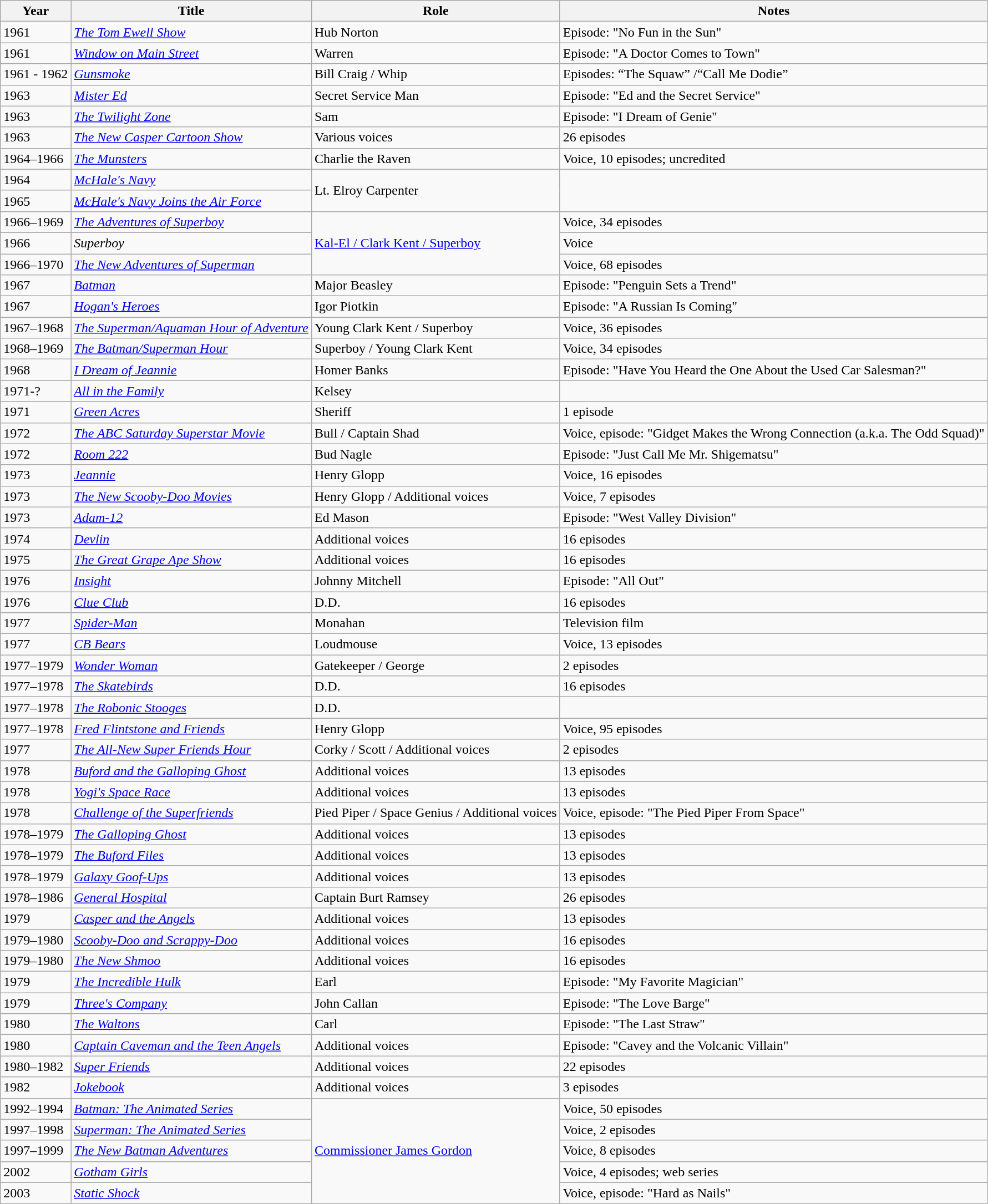<table class="wikitable">
<tr>
<th>Year</th>
<th>Title</th>
<th>Role</th>
<th>Notes</th>
</tr>
<tr>
<td>1961</td>
<td><em><a href='#'>The Tom Ewell Show</a></em></td>
<td>Hub Norton</td>
<td>Episode: "No Fun in the Sun"</td>
</tr>
<tr>
<td>1961</td>
<td><em><a href='#'>Window on Main Street</a></em></td>
<td>Warren</td>
<td>Episode: "A Doctor Comes to Town"</td>
</tr>
<tr>
<td>1961 - 1962</td>
<td><em><a href='#'>Gunsmoke</a></em></td>
<td>Bill Craig / Whip</td>
<td>Episodes: “The Squaw” /“Call Me Dodie”</td>
</tr>
<tr>
<td>1963</td>
<td><em><a href='#'>Mister Ed</a></em></td>
<td>Secret Service Man</td>
<td>Episode: "Ed and the Secret Service"</td>
</tr>
<tr>
<td>1963</td>
<td><em><a href='#'>The Twilight Zone</a></em></td>
<td>Sam</td>
<td>Episode: "I Dream of Genie"</td>
</tr>
<tr>
<td>1963</td>
<td><em><a href='#'>The New Casper Cartoon Show</a></em></td>
<td>Various voices</td>
<td>26 episodes</td>
</tr>
<tr>
<td>1964–1966</td>
<td><em><a href='#'>The Munsters</a></em></td>
<td>Charlie the Raven</td>
<td>Voice, 10 episodes; uncredited</td>
</tr>
<tr>
<td>1964</td>
<td><em><a href='#'>McHale's Navy</a></em></td>
<td rowspan="2">Lt. Elroy Carpenter</td>
<td rowspan="2"></td>
</tr>
<tr>
<td>1965</td>
<td><em><a href='#'>McHale's Navy Joins the Air Force</a></em></td>
</tr>
<tr>
<td>1966–1969</td>
<td><em><a href='#'>The Adventures of Superboy</a></em></td>
<td rowspan="3"><a href='#'>Kal-El / Clark Kent / Superboy</a></td>
<td>Voice, 34 episodes</td>
</tr>
<tr>
<td>1966</td>
<td><em>Superboy</em></td>
<td>Voice</td>
</tr>
<tr>
<td>1966–1970</td>
<td><em><a href='#'>The New Adventures of Superman</a></em></td>
<td>Voice, 68 episodes</td>
</tr>
<tr>
<td>1967</td>
<td><em><a href='#'>Batman</a></em></td>
<td>Major Beasley</td>
<td>Episode: "Penguin Sets a Trend"</td>
</tr>
<tr>
<td>1967</td>
<td><em><a href='#'>Hogan's Heroes</a></em></td>
<td>Igor Piotkin</td>
<td>Episode: "A Russian Is Coming"</td>
</tr>
<tr>
<td>1967–1968</td>
<td><em><a href='#'>The Superman/Aquaman Hour of Adventure</a></em></td>
<td>Young Clark Kent / Superboy</td>
<td>Voice, 36 episodes</td>
</tr>
<tr>
<td>1968–1969</td>
<td><em><a href='#'>The Batman/Superman Hour</a></em></td>
<td>Superboy / Young Clark Kent</td>
<td>Voice, 34 episodes</td>
</tr>
<tr>
<td>1968</td>
<td><em><a href='#'>I Dream of Jeannie</a></em></td>
<td>Homer Banks</td>
<td>Episode: "Have You Heard the One About the Used Car Salesman?"</td>
</tr>
<tr>
<td>1971-?</td>
<td><em><a href='#'>All in the Family</a></em></td>
<td>Kelsey</td>
<td></td>
</tr>
<tr>
<td>1971</td>
<td><em><a href='#'>Green Acres</a></em></td>
<td>Sheriff</td>
<td>1 episode</td>
</tr>
<tr>
<td>1972</td>
<td><em><a href='#'>The ABC Saturday Superstar Movie</a></em></td>
<td>Bull / Captain Shad</td>
<td>Voice, episode: "Gidget Makes the Wrong Connection (a.k.a. The Odd Squad)"</td>
</tr>
<tr>
<td>1972</td>
<td><em><a href='#'>Room 222</a></em></td>
<td>Bud Nagle</td>
<td>Episode: "Just Call Me Mr. Shigematsu"</td>
</tr>
<tr>
<td>1973</td>
<td><em><a href='#'>Jeannie</a></em></td>
<td>Henry Glopp</td>
<td>Voice, 16 episodes</td>
</tr>
<tr>
<td>1973</td>
<td><em><a href='#'>The New Scooby-Doo Movies</a></em></td>
<td>Henry Glopp / Additional voices</td>
<td>Voice, 7 episodes</td>
</tr>
<tr>
<td>1973</td>
<td><em><a href='#'>Adam-12</a></em></td>
<td>Ed Mason</td>
<td>Episode: "West Valley Division"</td>
</tr>
<tr>
<td>1974</td>
<td><em><a href='#'>Devlin</a></em></td>
<td>Additional voices</td>
<td>16 episodes</td>
</tr>
<tr>
<td>1975</td>
<td><em><a href='#'>The Great Grape Ape Show</a></em></td>
<td>Additional voices</td>
<td>16 episodes</td>
</tr>
<tr>
<td>1976</td>
<td><em><a href='#'>Insight</a></em></td>
<td>Johnny Mitchell</td>
<td>Episode: "All Out"</td>
</tr>
<tr>
<td>1976</td>
<td><em><a href='#'>Clue Club</a></em></td>
<td>D.D.</td>
<td>16 episodes</td>
</tr>
<tr>
<td>1977</td>
<td><em><a href='#'>Spider-Man</a></em></td>
<td>Monahan</td>
<td>Television film</td>
</tr>
<tr>
<td>1977</td>
<td><em><a href='#'>CB Bears</a></em></td>
<td>Loudmouse</td>
<td>Voice, 13 episodes</td>
</tr>
<tr>
<td>1977–1979</td>
<td><em><a href='#'>Wonder Woman</a></em></td>
<td>Gatekeeper / George</td>
<td>2 episodes</td>
</tr>
<tr>
<td>1977–1978</td>
<td><em><a href='#'>The Skatebirds</a></em></td>
<td>D.D.</td>
<td>16 episodes</td>
</tr>
<tr>
<td>1977–1978</td>
<td><em><a href='#'>The Robonic Stooges</a></em></td>
<td>D.D.</td>
<td></td>
</tr>
<tr>
<td>1977–1978</td>
<td><em><a href='#'>Fred Flintstone and Friends</a></em></td>
<td>Henry Glopp</td>
<td>Voice, 95 episodes</td>
</tr>
<tr>
<td>1977</td>
<td><em><a href='#'>The All-New Super Friends Hour</a></em></td>
<td>Corky / Scott / Additional voices</td>
<td>2 episodes</td>
</tr>
<tr>
<td>1978</td>
<td><em><a href='#'>Buford and the Galloping Ghost</a></em></td>
<td>Additional voices</td>
<td>13 episodes</td>
</tr>
<tr>
<td>1978</td>
<td><em><a href='#'>Yogi's Space Race</a></em></td>
<td>Additional voices</td>
<td>13 episodes</td>
</tr>
<tr>
<td>1978</td>
<td><em><a href='#'>Challenge of the Superfriends</a></em></td>
<td>Pied Piper / Space Genius / Additional voices</td>
<td>Voice, episode: "The Pied Piper From Space"</td>
</tr>
<tr>
<td>1978–1979</td>
<td><em><a href='#'>The Galloping Ghost</a></em></td>
<td>Additional voices</td>
<td>13 episodes</td>
</tr>
<tr>
<td>1978–1979</td>
<td><em><a href='#'>The Buford Files</a></em></td>
<td>Additional voices</td>
<td>13 episodes</td>
</tr>
<tr>
<td>1978–1979</td>
<td><em><a href='#'>Galaxy Goof-Ups</a></em></td>
<td>Additional voices</td>
<td>13 episodes</td>
</tr>
<tr>
<td>1978–1986</td>
<td><em><a href='#'>General Hospital</a></em></td>
<td>Captain Burt Ramsey</td>
<td>26 episodes</td>
</tr>
<tr>
<td>1979</td>
<td><em><a href='#'>Casper and the Angels</a></em></td>
<td>Additional voices</td>
<td>13 episodes</td>
</tr>
<tr>
<td>1979–1980</td>
<td><em><a href='#'>Scooby-Doo and Scrappy-Doo</a></em></td>
<td>Additional voices</td>
<td>16 episodes</td>
</tr>
<tr>
<td>1979–1980</td>
<td><em><a href='#'>The New Shmoo</a></em></td>
<td>Additional voices</td>
<td>16 episodes</td>
</tr>
<tr>
<td>1979</td>
<td><em><a href='#'>The Incredible Hulk</a></em></td>
<td>Earl</td>
<td>Episode: "My Favorite Magician"</td>
</tr>
<tr>
<td>1979</td>
<td><em><a href='#'>Three's Company</a></em></td>
<td>John Callan</td>
<td>Episode: "The Love Barge"</td>
</tr>
<tr>
<td>1980</td>
<td><em><a href='#'>The Waltons</a></em></td>
<td>Carl</td>
<td>Episode: "The Last Straw"</td>
</tr>
<tr>
<td>1980</td>
<td><em><a href='#'>Captain Caveman and the Teen Angels</a></em></td>
<td>Additional voices</td>
<td>Episode: "Cavey and the Volcanic Villain"</td>
</tr>
<tr>
<td>1980–1982</td>
<td><em><a href='#'>Super Friends</a></em></td>
<td>Additional voices</td>
<td>22 episodes</td>
</tr>
<tr>
<td>1982</td>
<td><em><a href='#'>Jokebook</a></em></td>
<td>Additional voices</td>
<td>3 episodes</td>
</tr>
<tr>
<td>1992–1994</td>
<td><em><a href='#'>Batman: The Animated Series</a></em></td>
<td rowspan="5"><a href='#'>Commissioner James Gordon</a></td>
<td>Voice, 50 episodes</td>
</tr>
<tr>
<td>1997–1998</td>
<td><em><a href='#'>Superman: The Animated Series</a></em></td>
<td>Voice, 2 episodes</td>
</tr>
<tr>
<td>1997–1999</td>
<td><em><a href='#'>The New Batman Adventures</a></em></td>
<td>Voice, 8 episodes</td>
</tr>
<tr>
<td>2002</td>
<td><em><a href='#'>Gotham Girls</a></em></td>
<td>Voice, 4 episodes; web series</td>
</tr>
<tr>
<td>2003</td>
<td><em><a href='#'>Static Shock</a></em></td>
<td>Voice, episode: "Hard as Nails"</td>
</tr>
</table>
